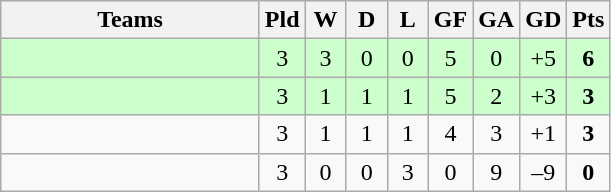<table class="wikitable" style="text-align: center;">
<tr>
<th width=165>Teams</th>
<th width=20>Pld</th>
<th width=20>W</th>
<th width=20>D</th>
<th width=20>L</th>
<th width=20>GF</th>
<th width=20>GA</th>
<th width=20>GD</th>
<th width=20>Pts</th>
</tr>
<tr align=center style="background:#ccffcc;">
<td style="text-align:left;"></td>
<td>3</td>
<td>3</td>
<td>0</td>
<td>0</td>
<td>5</td>
<td>0</td>
<td>+5</td>
<td><strong>6</strong></td>
</tr>
<tr align=center style="background:#ccffcc;">
<td style="text-align:left;"></td>
<td>3</td>
<td>1</td>
<td>1</td>
<td>1</td>
<td>5</td>
<td>2</td>
<td>+3</td>
<td><strong>3</strong></td>
</tr>
<tr align=center>
<td style="text-align:left;"></td>
<td>3</td>
<td>1</td>
<td>1</td>
<td>1</td>
<td>4</td>
<td>3</td>
<td>+1</td>
<td><strong>3</strong></td>
</tr>
<tr align=center>
<td style="text-align:left;"></td>
<td>3</td>
<td>0</td>
<td>0</td>
<td>3</td>
<td>0</td>
<td>9</td>
<td>–9</td>
<td><strong>0</strong></td>
</tr>
</table>
